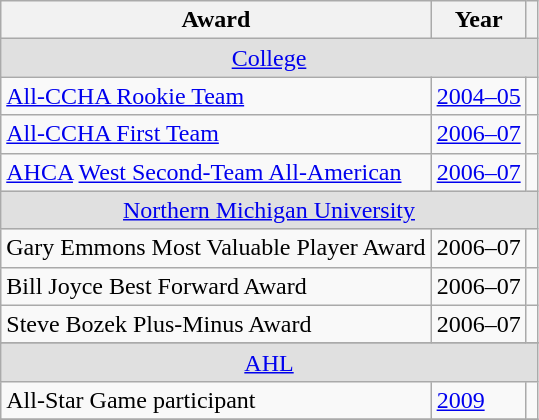<table class="wikitable">
<tr>
<th>Award</th>
<th>Year</th>
<th></th>
</tr>
<tr style="text-align:center; background:#e0e0e0;">
<td colspan="3"><a href='#'>College</a></td>
</tr>
<tr>
<td><a href='#'>All-CCHA Rookie Team</a></td>
<td><a href='#'>2004–05</a></td>
<td></td>
</tr>
<tr>
<td><a href='#'>All-CCHA First Team</a></td>
<td><a href='#'>2006–07</a></td>
<td></td>
</tr>
<tr>
<td><a href='#'>AHCA</a> <a href='#'>West Second-Team All-American</a></td>
<td><a href='#'>2006–07</a></td>
<td></td>
</tr>
<tr style="text-align:center; background:#e0e0e0;">
<td colspan="3"><a href='#'>Northern Michigan University</a></td>
</tr>
<tr>
<td>Gary Emmons Most Valuable Player Award</td>
<td>2006–07</td>
<td></td>
</tr>
<tr>
<td>Bill Joyce Best Forward Award</td>
<td>2006–07</td>
<td></td>
</tr>
<tr>
<td>Steve Bozek Plus-Minus Award</td>
<td>2006–07</td>
<td></td>
</tr>
<tr>
</tr>
<tr style="text-align:center; background:#e0e0e0;">
<td colspan="3"><a href='#'>AHL</a></td>
</tr>
<tr>
<td>All-Star Game participant</td>
<td><a href='#'>2009</a></td>
<td></td>
</tr>
<tr>
</tr>
</table>
